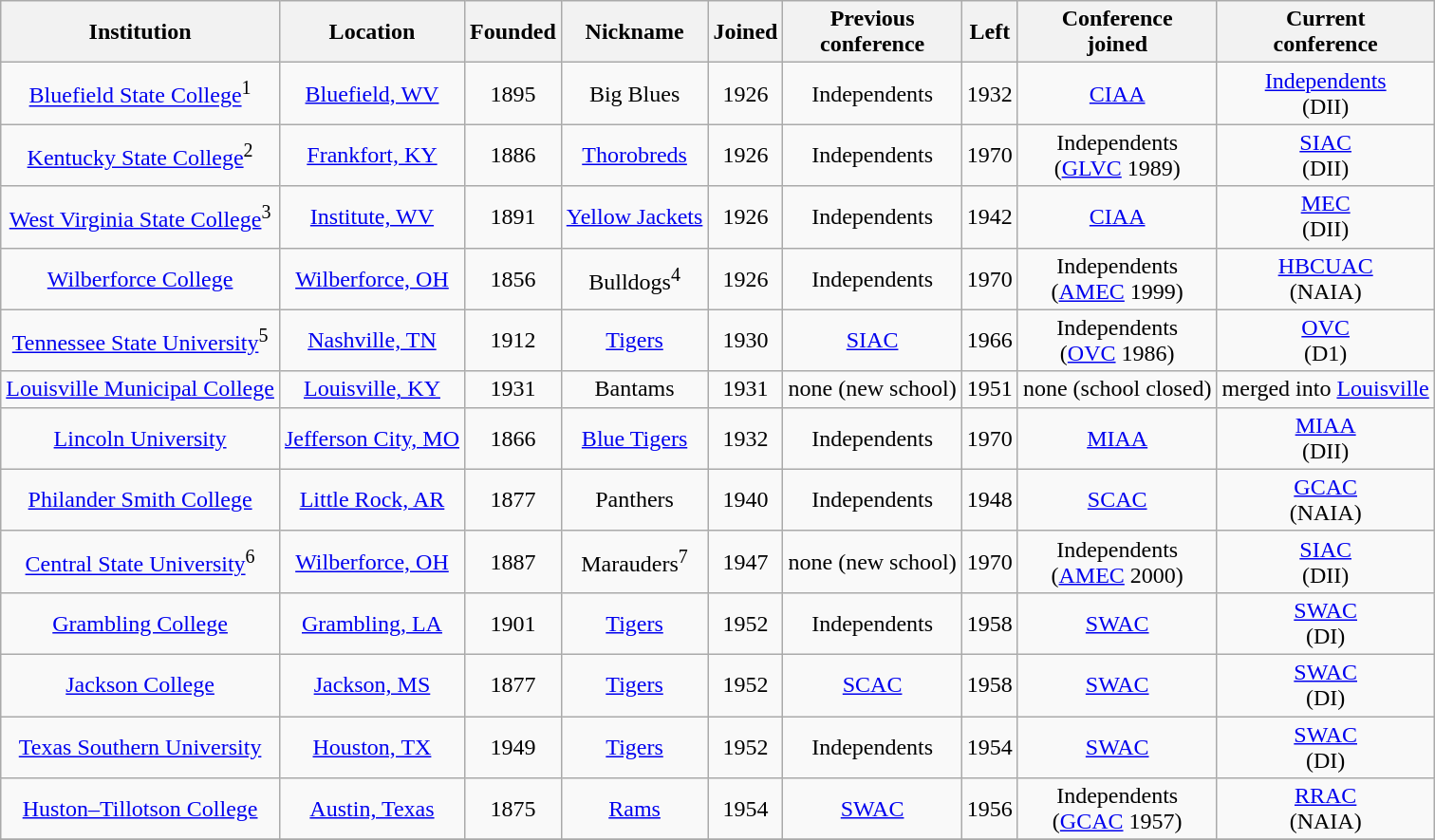<table class="wikitable sortable" style="text-align:center">
<tr>
<th>Institution</th>
<th>Location</th>
<th>Founded</th>
<th>Nickname</th>
<th>Joined</th>
<th>Previous<br>conference</th>
<th>Left</th>
<th>Conference<br>joined</th>
<th>Current<br>conference</th>
</tr>
<tr>
<td><a href='#'>Bluefield State College</a><sup>1</sup></td>
<td><a href='#'>Bluefield, WV</a></td>
<td>1895</td>
<td>Big Blues</td>
<td>1926</td>
<td>Independents</td>
<td>1932</td>
<td><a href='#'>CIAA</a></td>
<td><a href='#'>Independents</a><br>(DII)</td>
</tr>
<tr>
<td><a href='#'>Kentucky State College</a><sup>2</sup></td>
<td><a href='#'>Frankfort, KY</a></td>
<td>1886</td>
<td><a href='#'>Thorobreds</a></td>
<td>1926</td>
<td>Independents</td>
<td>1970</td>
<td>Independents<br>(<a href='#'>GLVC</a> 1989)</td>
<td><a href='#'>SIAC</a><br>(DII)</td>
</tr>
<tr>
<td><a href='#'>West Virginia State College</a><sup>3</sup></td>
<td><a href='#'>Institute, WV</a></td>
<td>1891</td>
<td><a href='#'>Yellow Jackets</a></td>
<td>1926</td>
<td>Independents</td>
<td>1942</td>
<td><a href='#'>CIAA</a></td>
<td><a href='#'>MEC</a><br>(DII)</td>
</tr>
<tr>
<td><a href='#'>Wilberforce College</a></td>
<td><a href='#'>Wilberforce, OH</a></td>
<td>1856</td>
<td>Bulldogs<sup>4</sup></td>
<td>1926</td>
<td>Independents</td>
<td>1970</td>
<td>Independents<br>(<a href='#'>AMEC</a> 1999)</td>
<td><a href='#'>HBCUAC</a><br>(NAIA)</td>
</tr>
<tr>
<td><a href='#'>Tennessee State University</a><sup>5</sup></td>
<td><a href='#'>Nashville, TN</a></td>
<td>1912</td>
<td><a href='#'>Tigers</a></td>
<td>1930</td>
<td><a href='#'>SIAC</a></td>
<td>1966</td>
<td>Independents<br>(<a href='#'>OVC</a> 1986)</td>
<td><a href='#'>OVC</a><br>(D1)</td>
</tr>
<tr>
<td><a href='#'>Louisville Municipal College</a></td>
<td><a href='#'>Louisville, KY</a></td>
<td>1931</td>
<td>Bantams</td>
<td>1931</td>
<td>none (new school)</td>
<td>1951</td>
<td>none (school closed)</td>
<td>merged into <a href='#'>Louisville</a></td>
</tr>
<tr>
<td><a href='#'>Lincoln University</a></td>
<td><a href='#'>Jefferson City, MO</a></td>
<td>1866</td>
<td><a href='#'>Blue Tigers</a></td>
<td>1932</td>
<td>Independents</td>
<td>1970</td>
<td><a href='#'>MIAA</a></td>
<td><a href='#'>MIAA</a><br>(DII)</td>
</tr>
<tr>
<td><a href='#'>Philander Smith College</a></td>
<td><a href='#'>Little Rock, AR</a></td>
<td>1877</td>
<td>Panthers</td>
<td>1940</td>
<td>Independents</td>
<td>1948</td>
<td><a href='#'>SCAC</a></td>
<td><a href='#'>GCAC</a><br>(NAIA)</td>
</tr>
<tr>
<td><a href='#'>Central State University</a><sup>6</sup></td>
<td><a href='#'>Wilberforce, OH</a></td>
<td>1887</td>
<td>Marauders<sup>7</sup></td>
<td>1947</td>
<td>none (new school)</td>
<td>1970</td>
<td>Independents<br>(<a href='#'>AMEC</a> 2000)</td>
<td><a href='#'>SIAC</a><br>(DII)</td>
</tr>
<tr>
<td><a href='#'>Grambling College</a></td>
<td><a href='#'>Grambling, LA</a></td>
<td>1901</td>
<td><a href='#'>Tigers</a></td>
<td>1952</td>
<td>Independents</td>
<td>1958</td>
<td><a href='#'>SWAC</a></td>
<td><a href='#'>SWAC</a><br>(DI)</td>
</tr>
<tr>
<td><a href='#'>Jackson College</a></td>
<td><a href='#'>Jackson, MS</a></td>
<td>1877</td>
<td><a href='#'>Tigers</a></td>
<td>1952</td>
<td><a href='#'>SCAC</a></td>
<td>1958</td>
<td><a href='#'>SWAC</a></td>
<td><a href='#'>SWAC</a><br>(DI)</td>
</tr>
<tr>
<td><a href='#'>Texas Southern University</a></td>
<td><a href='#'>Houston, TX</a></td>
<td>1949</td>
<td><a href='#'>Tigers</a></td>
<td>1952</td>
<td>Independents</td>
<td>1954</td>
<td><a href='#'>SWAC</a></td>
<td><a href='#'>SWAC</a><br>(DI)</td>
</tr>
<tr>
<td><a href='#'>Huston–Tillotson College</a></td>
<td><a href='#'>Austin, Texas</a></td>
<td>1875</td>
<td><a href='#'>Rams</a></td>
<td>1954</td>
<td><a href='#'>SWAC</a></td>
<td>1956</td>
<td>Independents<br>(<a href='#'>GCAC</a> 1957)</td>
<td><a href='#'>RRAC</a><br>(NAIA)</td>
</tr>
<tr>
</tr>
</table>
